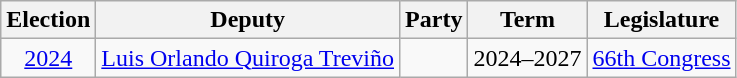<table class="wikitable sortable" style="text-align: center">
<tr>
<th>Election</th>
<th class="unsortable">Deputy</th>
<th class="unsortable">Party</th>
<th class="unsortable">Term</th>
<th class="unsortable">Legislature</th>
</tr>
<tr>
<td><a href='#'>2024</a></td>
<td><a href='#'>Luis Orlando Quiroga Treviño</a></td>
<td></td>
<td>2024–2027</td>
<td><a href='#'>66th Congress</a></td>
</tr>
</table>
